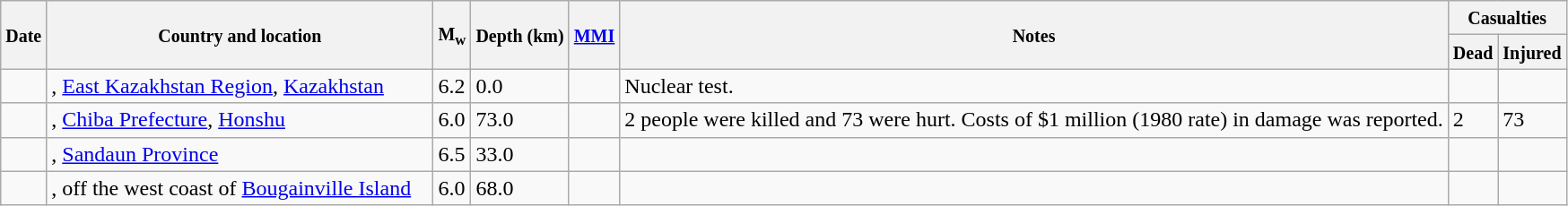<table class="wikitable sortable sort-under" style="border:1px black; margin-left:1em;">
<tr>
<th rowspan="2"><small>Date</small></th>
<th rowspan="2" style="width: 280px"><small>Country and location</small></th>
<th rowspan="2"><small>M<sub>w</sub></small></th>
<th rowspan="2"><small>Depth (km)</small></th>
<th rowspan="2"><small><a href='#'>MMI</a></small></th>
<th rowspan="2" class="unsortable"><small>Notes</small></th>
<th colspan="2"><small>Casualties</small></th>
</tr>
<tr>
<th><small>Dead</small></th>
<th><small>Injured</small></th>
</tr>
<tr>
<td></td>
<td>, <a href='#'>East Kazakhstan Region</a>, <a href='#'>Kazakhstan</a></td>
<td>6.2</td>
<td>0.0</td>
<td></td>
<td>Nuclear test.</td>
<td></td>
<td></td>
</tr>
<tr>
<td></td>
<td>, <a href='#'>Chiba Prefecture</a>, <a href='#'>Honshu</a></td>
<td>6.0</td>
<td>73.0</td>
<td></td>
<td>2 people were killed and 73 were hurt. Costs of $1 million (1980 rate) in damage was reported.</td>
<td>2</td>
<td>73</td>
</tr>
<tr>
<td></td>
<td>, <a href='#'>Sandaun Province</a></td>
<td>6.5</td>
<td>33.0</td>
<td></td>
<td></td>
<td></td>
<td></td>
</tr>
<tr>
<td></td>
<td>, off the west coast of <a href='#'>Bougainville Island</a></td>
<td>6.0</td>
<td>68.0</td>
<td></td>
<td></td>
<td></td>
<td></td>
</tr>
</table>
